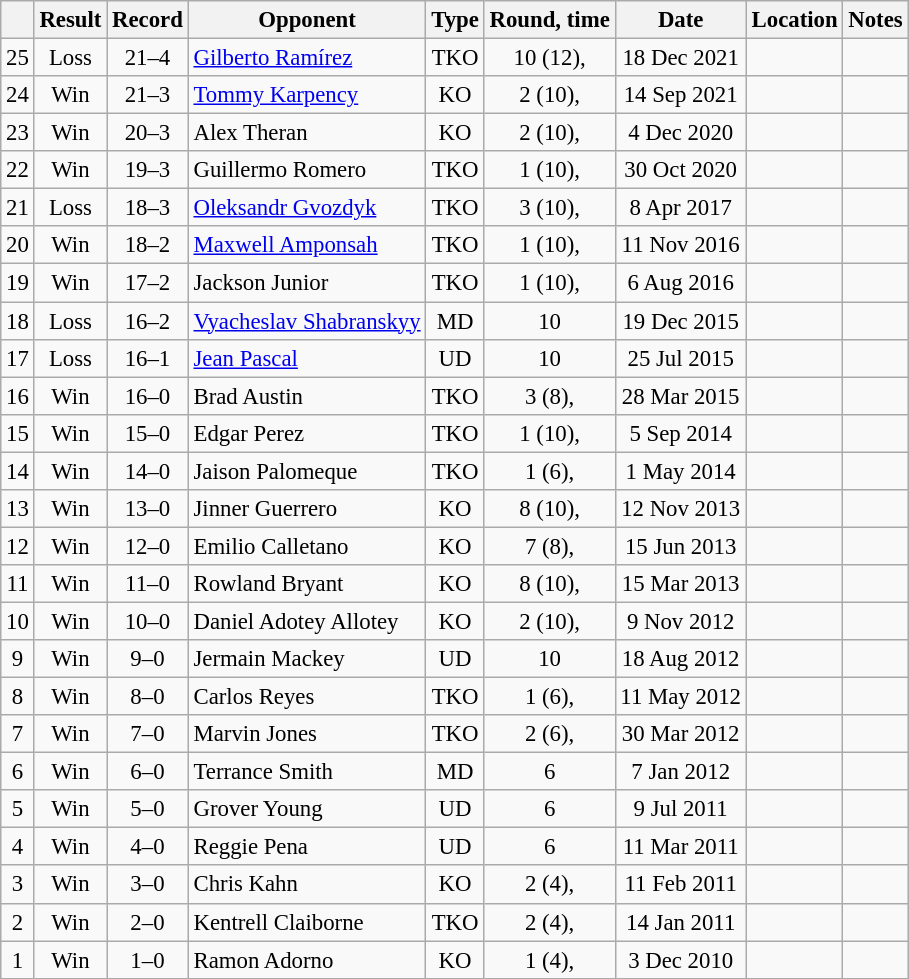<table class="wikitable" style="text-align:center; font-size:95%">
<tr>
<th></th>
<th>Result</th>
<th>Record</th>
<th>Opponent</th>
<th>Type</th>
<th>Round, time</th>
<th>Date</th>
<th>Location</th>
<th>Notes</th>
</tr>
<tr>
<td>25</td>
<td>Loss</td>
<td>21–4</td>
<td style="text-align:left;"> <a href='#'>Gilberto Ramírez</a></td>
<td>TKO</td>
<td>10 (12), </td>
<td>18 Dec 2021</td>
<td style="text-align:left;"> </td>
<td></td>
</tr>
<tr>
<td>24</td>
<td>Win</td>
<td>21–3</td>
<td style="text-align:left;"> <a href='#'>Tommy Karpency</a></td>
<td>KO</td>
<td>2 (10), </td>
<td>14 Sep 2021</td>
<td style="text-align:left;"> </td>
<td></td>
</tr>
<tr>
<td>23</td>
<td>Win</td>
<td>20–3</td>
<td style="text-align:left;"> Alex Theran</td>
<td>KO</td>
<td>2 (10), </td>
<td>4 Dec 2020</td>
<td style="text-align:left;"> </td>
<td style="text-align:left;"></td>
</tr>
<tr>
<td>22</td>
<td>Win</td>
<td>19–3</td>
<td style="text-align:left;"> Guillermo Romero</td>
<td>TKO</td>
<td>1 (10), </td>
<td>30 Oct 2020</td>
<td style="text-align:left;"> </td>
<td></td>
</tr>
<tr>
<td>21</td>
<td>Loss</td>
<td>18–3</td>
<td style="text-align:left;"> <a href='#'>Oleksandr Gvozdyk</a></td>
<td>TKO</td>
<td>3 (10), </td>
<td>8 Apr 2017</td>
<td style="text-align:left;"> </td>
<td style="text-align:left;"></td>
</tr>
<tr>
<td>20</td>
<td>Win</td>
<td>18–2</td>
<td style="text-align:left;"> <a href='#'>Maxwell Amponsah</a></td>
<td>TKO</td>
<td>1 (10), </td>
<td>11 Nov 2016</td>
<td style="text-align:left;"> </td>
<td></td>
</tr>
<tr>
<td>19</td>
<td>Win</td>
<td>17–2</td>
<td style="text-align:left;"> Jackson Junior</td>
<td>TKO</td>
<td>1 (10), </td>
<td>6 Aug 2016</td>
<td style="text-align:left;"> </td>
<td></td>
</tr>
<tr>
<td>18</td>
<td>Loss</td>
<td>16–2</td>
<td style="text-align:left;"> <a href='#'>Vyacheslav Shabranskyy</a></td>
<td>MD</td>
<td>10</td>
<td>19 Dec 2015</td>
<td style="text-align:left;"> </td>
<td></td>
</tr>
<tr>
<td>17</td>
<td>Loss</td>
<td>16–1</td>
<td style="text-align:left;"> <a href='#'>Jean Pascal</a></td>
<td>UD</td>
<td>10</td>
<td>25 Jul 2015</td>
<td style="text-align:left;"> </td>
<td></td>
</tr>
<tr>
<td>16</td>
<td>Win</td>
<td>16–0</td>
<td style="text-align:left;"> Brad Austin</td>
<td>TKO</td>
<td>3 (8), </td>
<td>28 Mar 2015</td>
<td style="text-align:left;"> </td>
<td></td>
</tr>
<tr>
<td>15</td>
<td>Win</td>
<td>15–0</td>
<td style="text-align:left;"> Edgar Perez</td>
<td>TKO</td>
<td>1 (10), </td>
<td>5 Sep 2014</td>
<td style="text-align:left;"> </td>
<td></td>
</tr>
<tr>
<td>14</td>
<td>Win</td>
<td>14–0</td>
<td style="text-align:left;"> Jaison Palomeque</td>
<td>TKO</td>
<td>1 (6), </td>
<td>1 May 2014</td>
<td style="text-align:left;"> </td>
<td></td>
</tr>
<tr>
<td>13</td>
<td>Win</td>
<td>13–0</td>
<td style="text-align:left;"> Jinner Guerrero</td>
<td>KO</td>
<td>8 (10), </td>
<td>12 Nov 2013</td>
<td style="text-align:left;"> </td>
<td></td>
</tr>
<tr>
<td>12</td>
<td>Win</td>
<td>12–0</td>
<td style="text-align:left;"> Emilio Calletano</td>
<td>KO</td>
<td>7 (8), </td>
<td>15 Jun 2013</td>
<td style="text-align:left;"> </td>
<td></td>
</tr>
<tr>
<td>11</td>
<td>Win</td>
<td>11–0</td>
<td style="text-align:left;"> Rowland Bryant</td>
<td>KO</td>
<td>8 (10), </td>
<td>15 Mar 2013</td>
<td style="text-align:left;"> </td>
<td></td>
</tr>
<tr>
<td>10</td>
<td>Win</td>
<td>10–0</td>
<td style="text-align:left;"> Daniel Adotey Allotey</td>
<td>KO</td>
<td>2 (10), </td>
<td>9 Nov 2012</td>
<td style="text-align:left;"> </td>
<td></td>
</tr>
<tr>
<td>9</td>
<td>Win</td>
<td>9–0</td>
<td style="text-align:left;"> Jermain Mackey</td>
<td>UD</td>
<td>10</td>
<td>18 Aug 2012</td>
<td style="text-align:left;"> </td>
<td></td>
</tr>
<tr>
<td>8</td>
<td>Win</td>
<td>8–0</td>
<td style="text-align:left;"> Carlos Reyes</td>
<td>TKO</td>
<td>1 (6), </td>
<td>11 May 2012</td>
<td style="text-align:left;"> </td>
<td></td>
</tr>
<tr>
<td>7</td>
<td>Win</td>
<td>7–0</td>
<td style="text-align:left;"> Marvin Jones</td>
<td>TKO</td>
<td>2 (6), </td>
<td>30 Mar 2012</td>
<td style="text-align:left;"> </td>
<td></td>
</tr>
<tr>
<td>6</td>
<td>Win</td>
<td>6–0</td>
<td style="text-align:left;"> Terrance Smith</td>
<td>MD</td>
<td>6</td>
<td>7 Jan 2012</td>
<td style="text-align:left;"> </td>
<td></td>
</tr>
<tr>
<td>5</td>
<td>Win</td>
<td>5–0</td>
<td style="text-align:left;"> Grover Young</td>
<td>UD</td>
<td>6</td>
<td>9 Jul 2011</td>
<td style="text-align:left;"> </td>
<td></td>
</tr>
<tr>
<td>4</td>
<td>Win</td>
<td>4–0</td>
<td style="text-align:left;"> Reggie Pena</td>
<td>UD</td>
<td>6</td>
<td>11 Mar 2011</td>
<td style="text-align:left;"> </td>
<td></td>
</tr>
<tr>
<td>3</td>
<td>Win</td>
<td>3–0</td>
<td style="text-align:left;"> Chris Kahn</td>
<td>KO</td>
<td>2 (4), </td>
<td>11 Feb 2011</td>
<td style="text-align:left;"> </td>
<td></td>
</tr>
<tr>
<td>2</td>
<td>Win</td>
<td>2–0</td>
<td style="text-align:left;"> Kentrell Claiborne</td>
<td>TKO</td>
<td>2 (4), </td>
<td>14 Jan 2011</td>
<td style="text-align:left;"> </td>
<td></td>
</tr>
<tr>
<td>1</td>
<td>Win</td>
<td>1–0</td>
<td style="text-align:left;"> Ramon Adorno</td>
<td>KO</td>
<td>1 (4), </td>
<td>3 Dec 2010</td>
<td style="text-align:left;"> </td>
<td style="text-align:left;"></td>
</tr>
</table>
